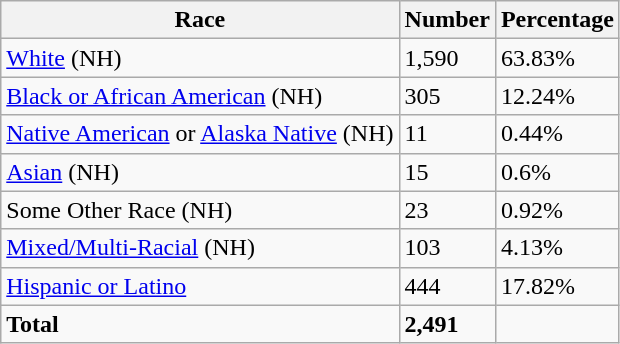<table class="wikitable">
<tr>
<th>Race</th>
<th>Number</th>
<th>Percentage</th>
</tr>
<tr>
<td><a href='#'>White</a> (NH)</td>
<td>1,590</td>
<td>63.83%</td>
</tr>
<tr>
<td><a href='#'>Black or African American</a> (NH)</td>
<td>305</td>
<td>12.24%</td>
</tr>
<tr>
<td><a href='#'>Native American</a> or <a href='#'>Alaska Native</a> (NH)</td>
<td>11</td>
<td>0.44%</td>
</tr>
<tr>
<td><a href='#'>Asian</a> (NH)</td>
<td>15</td>
<td>0.6%</td>
</tr>
<tr>
<td>Some Other Race (NH)</td>
<td>23</td>
<td>0.92%</td>
</tr>
<tr>
<td><a href='#'>Mixed/Multi-Racial</a> (NH)</td>
<td>103</td>
<td>4.13%</td>
</tr>
<tr>
<td><a href='#'>Hispanic or Latino</a></td>
<td>444</td>
<td>17.82%</td>
</tr>
<tr>
<td><strong>Total</strong></td>
<td><strong>2,491</strong></td>
<td></td>
</tr>
</table>
